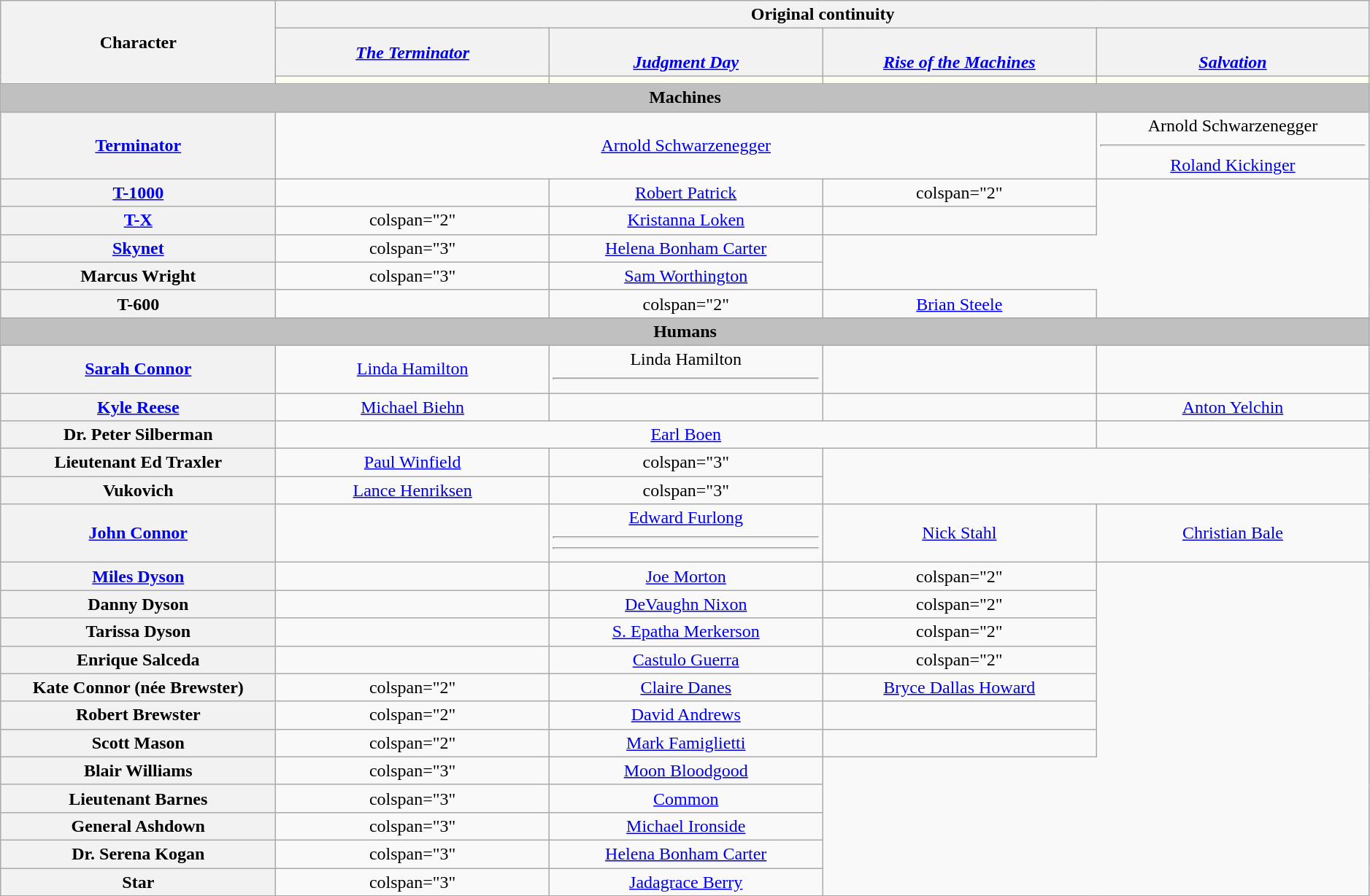<table class="wikitable" style="text-align:center; width:99%; ">
<tr>
<th rowspan="3" style="width:15.1%;">Character</th>
<th colspan="4" style="text-align:center;">Original continuity</th>
</tr>
<tr>
<th style="text-align:center; width:15%;"><em><a href='#'>The Terminator</a></em></th>
<th style="text-align:center; width:15%;"><em><a href='#'><br>Judgment Day</a></em></th>
<th style="text-align:center; width:15%;"><em><a href='#'><br>Rise of the Machines</a></em></th>
<th style="text-align:center; width:15%;"><em><a href='#'><br>Salvation</a></em></th>
</tr>
<tr>
<td style="background:ivory;"></td>
<td style="background:ivory;"></td>
<td style="background:ivory;"></td>
<td style="background:ivory;"></td>
</tr>
<tr>
<th colspan="10" style="background-color:silver;"><strong>Machines</strong></th>
</tr>
<tr>
<th><a href='#'>Terminator<br></a></th>
<td colspan="3"><a href='#'>Arnold Schwarzenegger</a></td>
<td>Arnold Schwarzenegger<hr><a href='#'>Roland Kickinger</a></td>
</tr>
<tr>
<th><a href='#'>T-1000</a></th>
<td></td>
<td><a href='#'>Robert Patrick</a></td>
<td>colspan="2" </td>
</tr>
<tr>
<th><a href='#'>T-X</a></th>
<td>colspan="2" </td>
<td><a href='#'>Kristanna Loken</a></td>
<td></td>
</tr>
<tr>
<th><a href='#'>Skynet<br></a></th>
<td>colspan="3" </td>
<td><a href='#'>Helena Bonham Carter</a></td>
</tr>
<tr>
<th>Marcus Wright<br></th>
<td>colspan="3" </td>
<td><a href='#'>Sam Worthington</a></td>
</tr>
<tr>
<th>T-600</th>
<td></td>
<td>colspan="2" </td>
<td><a href='#'>Brian Steele</a></td>
</tr>
<tr>
<th colspan="10" style="background-color:silver;"><strong>Humans</strong></th>
</tr>
<tr>
<th><a href='#'>Sarah Connor</a></th>
<td><a href='#'>Linda Hamilton</a></td>
<td>Linda Hamilton<hr></td>
<td></td>
<td></td>
</tr>
<tr>
<th><a href='#'>Kyle Reese</a></th>
<td><a href='#'>Michael Biehn</a></td>
<td></td>
<td></td>
<td><a href='#'>Anton Yelchin</a></td>
</tr>
<tr>
<th>Dr. Peter Silberman</th>
<td colspan="3"><a href='#'>Earl Boen</a></td>
<td></td>
</tr>
<tr>
<th>Lieutenant Ed Traxler</th>
<td><a href='#'>Paul Winfield</a></td>
<td>colspan="3" </td>
</tr>
<tr>
<th>Vukovich</th>
<td><a href='#'>Lance Henriksen</a></td>
<td>colspan="3" </td>
</tr>
<tr>
<th><a href='#'>John Connor</a></th>
<td></td>
<td><a href='#'>Edward Furlong</a><hr><hr></td>
<td><a href='#'>Nick Stahl</a></td>
<td><a href='#'>Christian Bale</a></td>
</tr>
<tr>
<th><a href='#'>Miles Dyson</a></th>
<td></td>
<td><a href='#'>Joe Morton</a></td>
<td>colspan="2" </td>
</tr>
<tr>
<th>Danny Dyson</th>
<td></td>
<td><a href='#'>DeVaughn Nixon</a></td>
<td>colspan="2" </td>
</tr>
<tr>
<th>Tarissa Dyson</th>
<td></td>
<td><a href='#'>S. Epatha Merkerson</a></td>
<td>colspan="2" </td>
</tr>
<tr>
<th>Enrique Salceda</th>
<td></td>
<td><a href='#'>Castulo Guerra</a></td>
<td>colspan="2" </td>
</tr>
<tr>
<th>Kate Connor (née Brewster)</th>
<td>colspan="2" </td>
<td><a href='#'>Claire Danes</a></td>
<td><a href='#'>Bryce Dallas Howard</a></td>
</tr>
<tr>
<th>Robert Brewster</th>
<td>colspan="2" </td>
<td><a href='#'>David Andrews</a></td>
<td></td>
</tr>
<tr>
<th>Scott Mason</th>
<td>colspan="2" </td>
<td><a href='#'>Mark Famiglietti</a></td>
<td></td>
</tr>
<tr>
<th>Blair Williams</th>
<td>colspan="3" </td>
<td><a href='#'>Moon Bloodgood</a></td>
</tr>
<tr>
<th>Lieutenant Barnes</th>
<td>colspan="3" </td>
<td><a href='#'>Common</a></td>
</tr>
<tr>
<th>General Ashdown</th>
<td>colspan="3" </td>
<td><a href='#'>Michael Ironside</a></td>
</tr>
<tr>
<th>Dr. Serena Kogan</th>
<td>colspan="3" </td>
<td><a href='#'>Helena Bonham Carter</a></td>
</tr>
<tr>
<th>Star</th>
<td>colspan="3" </td>
<td><a href='#'>Jadagrace Berry</a></td>
</tr>
<tr>
</tr>
</table>
